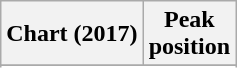<table class="wikitable sortable plainrowheaders" style="text-align:center">
<tr>
<th scope="col">Chart (2017)</th>
<th scope="col">Peak<br>position</th>
</tr>
<tr>
</tr>
<tr>
</tr>
<tr>
</tr>
</table>
